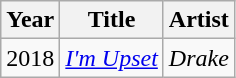<table class="wikitable">
<tr>
<th>Year</th>
<th>Title</th>
<th>Artist</th>
</tr>
<tr>
<td>2018</td>
<td><em><a href='#'>I'm Upset</a></em></td>
<td><em>Drake</em></td>
</tr>
</table>
